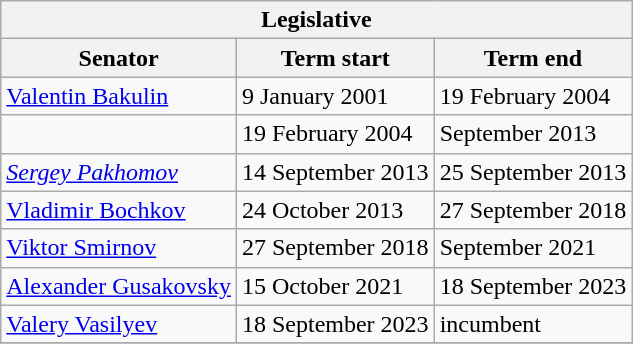<table class="wikitable sortable">
<tr>
<th colspan=3>Legislative</th>
</tr>
<tr>
<th>Senator</th>
<th>Term start</th>
<th>Term end</th>
</tr>
<tr>
<td><a href='#'>Valentin Bakulin</a></td>
<td>9 January 2001</td>
<td>19 February 2004</td>
</tr>
<tr>
<td></td>
<td>19 February 2004</td>
<td>September 2013</td>
</tr>
<tr>
<td><em><a href='#'>Sergey Pakhomov</a></em></td>
<td>14 September 2013</td>
<td>25 September 2013</td>
</tr>
<tr>
<td><a href='#'>Vladimir Bochkov</a></td>
<td>24 October 2013</td>
<td>27 September 2018</td>
</tr>
<tr>
<td><a href='#'>Viktor Smirnov</a></td>
<td>27 September 2018</td>
<td>September 2021</td>
</tr>
<tr>
<td><a href='#'>Alexander Gusakovsky</a></td>
<td>15 October 2021</td>
<td>18 September 2023</td>
</tr>
<tr>
<td><a href='#'>Valery Vasilyev</a></td>
<td>18 September 2023</td>
<td>incumbent</td>
</tr>
<tr>
</tr>
</table>
